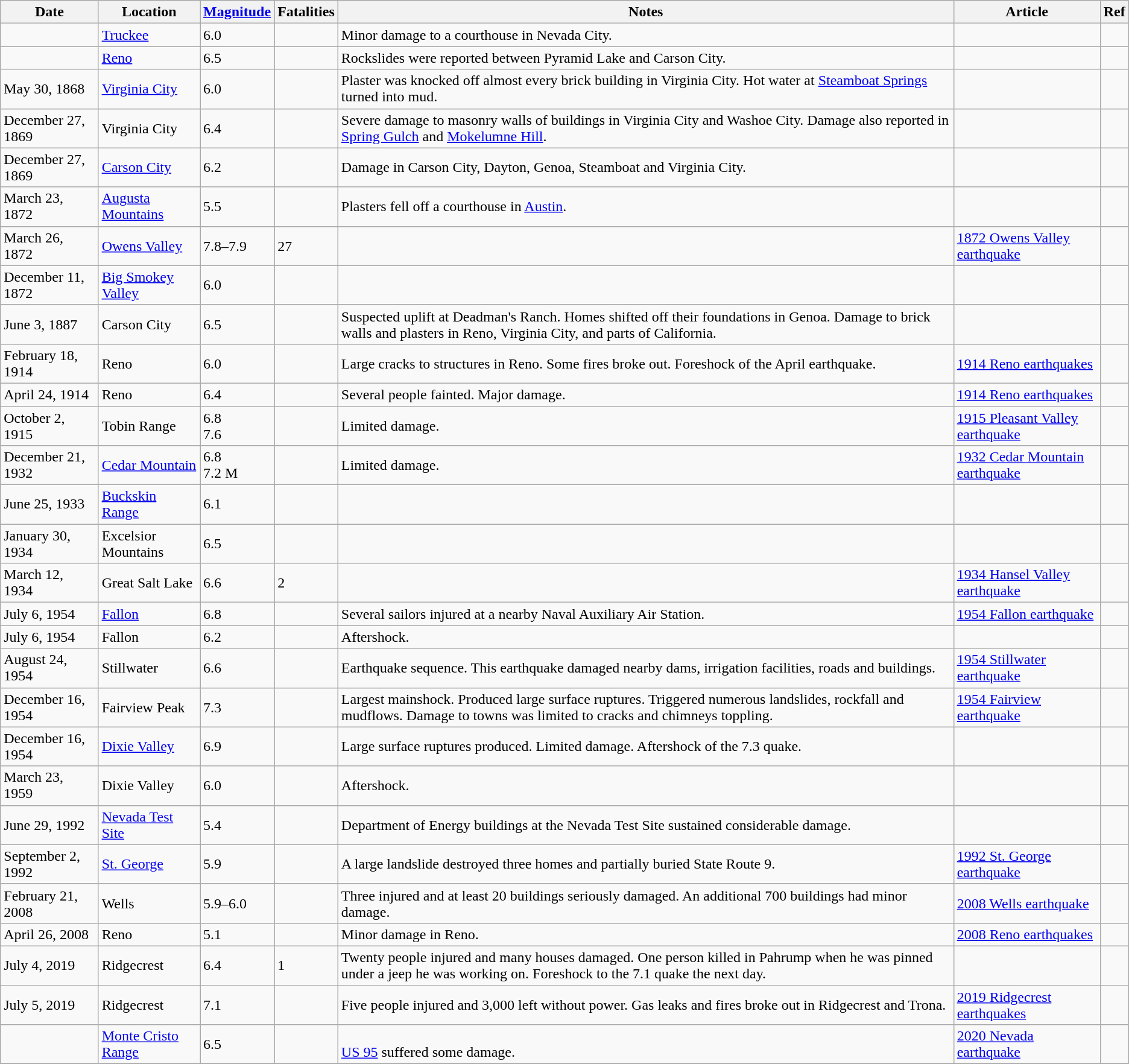<table class="wikitable sortable">
<tr>
<th>Date</th>
<th>Location</th>
<th><a href='#'>Magnitude</a></th>
<th>Fatalities</th>
<th scope="col" class="unsortable">Notes</th>
<th scope="col" class="unsortable">Article</th>
<th>Ref</th>
</tr>
<tr>
<td></td>
<td><a href='#'>Truckee</a></td>
<td>6.0 </td>
<td></td>
<td>Minor damage to a courthouse in Nevada City.</td>
<td></td>
<td></td>
</tr>
<tr>
<td></td>
<td><a href='#'>Reno</a></td>
<td>6.5 </td>
<td></td>
<td>Rockslides were reported between Pyramid Lake and Carson City.</td>
<td></td>
<td></td>
</tr>
<tr>
<td>May 30, 1868</td>
<td><a href='#'>Virginia City</a></td>
<td>6.0 </td>
<td></td>
<td>Plaster was knocked off almost every brick building in Virginia City. Hot water at <a href='#'>Steamboat Springs</a> turned into mud.</td>
<td></td>
<td></td>
</tr>
<tr>
<td>December 27, 1869</td>
<td>Virginia City</td>
<td>6.4 </td>
<td></td>
<td>Severe damage to masonry walls of buildings in Virginia City and Washoe City. Damage also reported in <a href='#'>Spring Gulch</a> and <a href='#'>Mokelumne Hill</a>.</td>
<td></td>
<td></td>
</tr>
<tr>
<td>December 27, 1869</td>
<td><a href='#'>Carson City</a></td>
<td>6.2 </td>
<td></td>
<td>Damage in Carson City, Dayton, Genoa, Steamboat and Virginia City.</td>
<td></td>
<td></td>
</tr>
<tr>
<td>March 23, 1872</td>
<td><a href='#'>Augusta Mountains</a></td>
<td>5.5 </td>
<td></td>
<td>Plasters fell off a courthouse in <a href='#'>Austin</a>.</td>
<td></td>
<td></td>
</tr>
<tr>
<td>March 26, 1872</td>
<td><a href='#'>Owens Valley</a></td>
<td>7.8–7.9 </td>
<td>27</td>
<td></td>
<td><a href='#'>1872 Owens Valley earthquake</a></td>
<td></td>
</tr>
<tr>
<td>December 11, 1872</td>
<td><a href='#'>Big Smokey Valley</a></td>
<td>6.0 </td>
<td></td>
<td></td>
<td></td>
<td></td>
</tr>
<tr>
<td>June 3, 1887</td>
<td>Carson City</td>
<td>6.5 </td>
<td></td>
<td>Suspected uplift at Deadman's Ranch. Homes shifted off their foundations in Genoa. Damage to brick walls and plasters in Reno, Virginia City, and parts of California.</td>
<td></td>
<td></td>
</tr>
<tr>
<td>February 18, 1914</td>
<td>Reno</td>
<td>6.0 </td>
<td></td>
<td>Large cracks to structures in Reno. Some fires broke out. Foreshock of the April earthquake.</td>
<td><a href='#'>1914 Reno earthquakes</a></td>
<td></td>
</tr>
<tr>
<td>April 24, 1914</td>
<td>Reno</td>
<td>6.4 </td>
<td></td>
<td>Several people fainted. Major damage.</td>
<td><a href='#'>1914 Reno earthquakes</a></td>
<td></td>
</tr>
<tr>
<td>October 2, 1915</td>
<td>Tobin Range</td>
<td>6.8 <br>7.6 </td>
<td></td>
<td>Limited damage.</td>
<td><a href='#'>1915 Pleasant Valley earthquake</a></td>
<td></td>
</tr>
<tr>
<td>December 21, 1932</td>
<td><a href='#'>Cedar Mountain</a></td>
<td>6.8 <br>7.2 M</td>
<td></td>
<td>Limited damage.</td>
<td><a href='#'>1932 Cedar Mountain earthquake</a></td>
<td></td>
</tr>
<tr>
<td>June 25, 1933</td>
<td><a href='#'>Buckskin Range</a></td>
<td>6.1 </td>
<td></td>
<td></td>
<td></td>
<td></td>
</tr>
<tr>
<td>January 30, 1934</td>
<td>Excelsior Mountains</td>
<td>6.5 </td>
<td></td>
<td></td>
<td></td>
<td></td>
</tr>
<tr>
<td>March 12, 1934</td>
<td>Great Salt Lake</td>
<td>6.6 </td>
<td>2</td>
<td></td>
<td><a href='#'>1934 Hansel Valley earthquake</a></td>
<td></td>
</tr>
<tr>
<td>July 6, 1954</td>
<td><a href='#'>Fallon</a></td>
<td>6.8 </td>
<td></td>
<td>Several sailors injured at a nearby Naval Auxiliary Air Station.</td>
<td><a href='#'>1954 Fallon earthquake</a></td>
<td></td>
</tr>
<tr>
<td>July 6, 1954</td>
<td>Fallon</td>
<td>6.2 </td>
<td></td>
<td>Aftershock.</td>
<td></td>
<td></td>
</tr>
<tr>
<td>August 24, 1954</td>
<td>Stillwater</td>
<td>6.6 </td>
<td></td>
<td>Earthquake sequence. This earthquake damaged nearby dams, irrigation facilities, roads and buildings.</td>
<td><a href='#'>1954 Stillwater earthquake</a></td>
<td></td>
</tr>
<tr>
<td>December 16, 1954</td>
<td>Fairview Peak</td>
<td>7.3 </td>
<td></td>
<td>Largest mainshock. Produced large surface ruptures. Triggered numerous landslides, rockfall and mudflows. Damage to towns was limited to cracks and chimneys toppling.</td>
<td><a href='#'>1954 Fairview earthquake</a></td>
<td></td>
</tr>
<tr>
<td>December 16, 1954</td>
<td><a href='#'>Dixie Valley</a></td>
<td>6.9 </td>
<td></td>
<td>Large surface ruptures produced. Limited damage. Aftershock of the 7.3 quake.</td>
<td></td>
<td></td>
</tr>
<tr>
<td>March 23, 1959</td>
<td>Dixie Valley</td>
<td>6.0 </td>
<td></td>
<td>Aftershock.</td>
<td></td>
<td></td>
</tr>
<tr>
<td>June 29, 1992</td>
<td><a href='#'>Nevada Test Site</a></td>
<td>5.4 </td>
<td></td>
<td>Department of Energy buildings at the Nevada Test Site sustained considerable damage.</td>
<td></td>
<td></td>
</tr>
<tr>
<td>September 2, 1992</td>
<td><a href='#'>St. George</a></td>
<td>5.9 </td>
<td></td>
<td>A large landslide destroyed three homes and partially buried State Route 9.</td>
<td><a href='#'>1992 St. George earthquake</a></td>
<td></td>
</tr>
<tr>
<td>February 21, 2008</td>
<td>Wells</td>
<td>5.9–6.0 </td>
<td></td>
<td>Three injured and at least 20 buildings seriously damaged. An additional 700 buildings had minor damage.</td>
<td><a href='#'>2008 Wells earthquake</a></td>
<td></td>
</tr>
<tr>
<td>April 26, 2008</td>
<td>Reno</td>
<td>5.1 </td>
<td></td>
<td>Minor damage in Reno.</td>
<td><a href='#'>2008 Reno earthquakes</a></td>
<td></td>
</tr>
<tr>
<td>July 4, 2019</td>
<td>Ridgecrest</td>
<td>6.4 </td>
<td>1</td>
<td>Twenty people injured and many houses damaged. One person killed in Pahrump when he was pinned under a jeep he was working on. Foreshock to the 7.1 quake the next day.</td>
<td></td>
<td></td>
</tr>
<tr>
<td>July 5, 2019</td>
<td>Ridgecrest</td>
<td>7.1 </td>
<td></td>
<td>Five people injured and 3,000 left without power. Gas leaks and fires broke out in Ridgecrest and Trona.</td>
<td><a href='#'>2019 Ridgecrest earthquakes</a></td>
<td></td>
</tr>
<tr>
<td></td>
<td><a href='#'>Monte Cristo Range</a></td>
<td>6.5 </td>
<td></td>
<td><br><a href='#'>US 95</a> suffered some damage.</td>
<td><a href='#'>2020 Nevada earthquake</a></td>
<td></td>
</tr>
<tr>
</tr>
</table>
